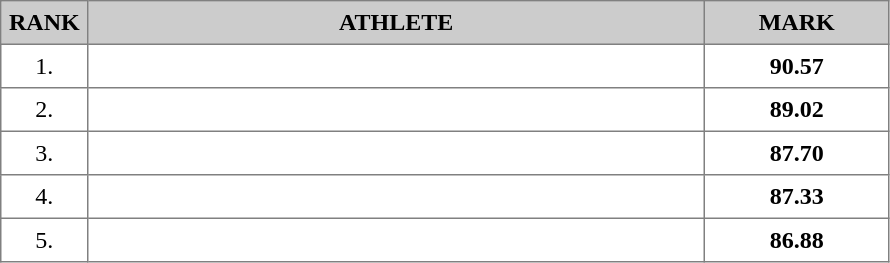<table border="1" cellspacing="2" cellpadding="5" style="border-collapse: collapse; font-size: 100%;">
<tr bgcolor="cccccc">
<th>RANK</th>
<th align="center" style="width: 25em">ATHLETE</th>
<th align="center" style="width: 7em">MARK</th>
</tr>
<tr>
<td align="center">1.</td>
<td></td>
<td align="center"><strong>90.57</strong></td>
</tr>
<tr>
<td align="center">2.</td>
<td></td>
<td align="center"><strong>89.02</strong></td>
</tr>
<tr>
<td align="center">3.</td>
<td></td>
<td align="center"><strong>87.70</strong></td>
</tr>
<tr>
<td align="center">4.</td>
<td></td>
<td align="center"><strong>87.33</strong></td>
</tr>
<tr>
<td align="center">5.</td>
<td></td>
<td align="center"><strong>86.88</strong></td>
</tr>
</table>
